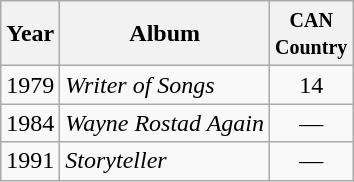<table class="wikitable">
<tr>
<th>Year</th>
<th>Album</th>
<th width="45"><small>CAN Country</small></th>
</tr>
<tr>
<td>1979</td>
<td><em>Writer of Songs</em></td>
<td align="center">14</td>
</tr>
<tr>
<td>1984</td>
<td><em>Wayne Rostad Again</em></td>
<td align="center">—</td>
</tr>
<tr>
<td>1991</td>
<td><em>Storyteller</em></td>
<td align="center">—</td>
</tr>
</table>
